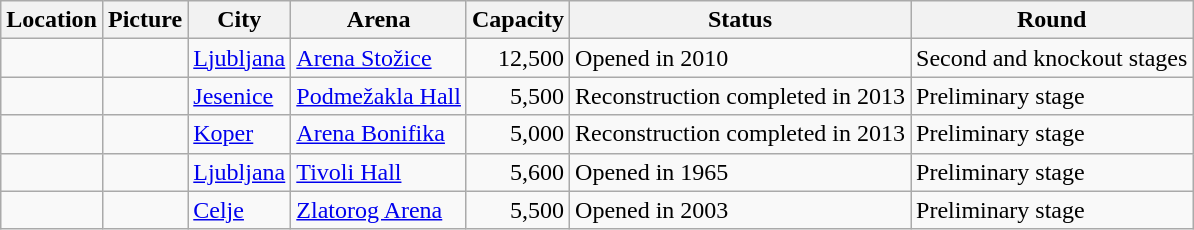<table class="wikitable sortable">
<tr>
<th>Location</th>
<th>Picture</th>
<th>City</th>
<th>Arena</th>
<th style="text-align:right;">Capacity</th>
<th>Status</th>
<th>Round</th>
</tr>
<tr>
<td></td>
<td></td>
<td><a href='#'>Ljubljana</a></td>
<td><a href='#'>Arena Stožice</a></td>
<td style="text-align:right;">12,500</td>
<td>Opened in 2010</td>
<td>Second and knockout stages</td>
</tr>
<tr>
<td></td>
<td></td>
<td><a href='#'>Jesenice</a></td>
<td><a href='#'>Podmežakla Hall</a></td>
<td style="text-align:right;">5,500</td>
<td>Reconstruction completed in 2013</td>
<td>Preliminary stage</td>
</tr>
<tr>
<td></td>
<td></td>
<td><a href='#'>Koper</a></td>
<td><a href='#'>Arena Bonifika</a></td>
<td style="text-align:right;">5,000</td>
<td>Reconstruction completed in 2013</td>
<td>Preliminary stage</td>
</tr>
<tr>
<td></td>
<td></td>
<td><a href='#'>Ljubljana</a></td>
<td><a href='#'>Tivoli Hall</a></td>
<td style="text-align:right;">5,600</td>
<td>Opened in 1965</td>
<td>Preliminary stage</td>
</tr>
<tr>
<td></td>
<td></td>
<td><a href='#'>Celje</a></td>
<td><a href='#'>Zlatorog Arena</a></td>
<td style="text-align:right;">5,500</td>
<td>Opened in 2003</td>
<td>Preliminary stage</td>
</tr>
</table>
